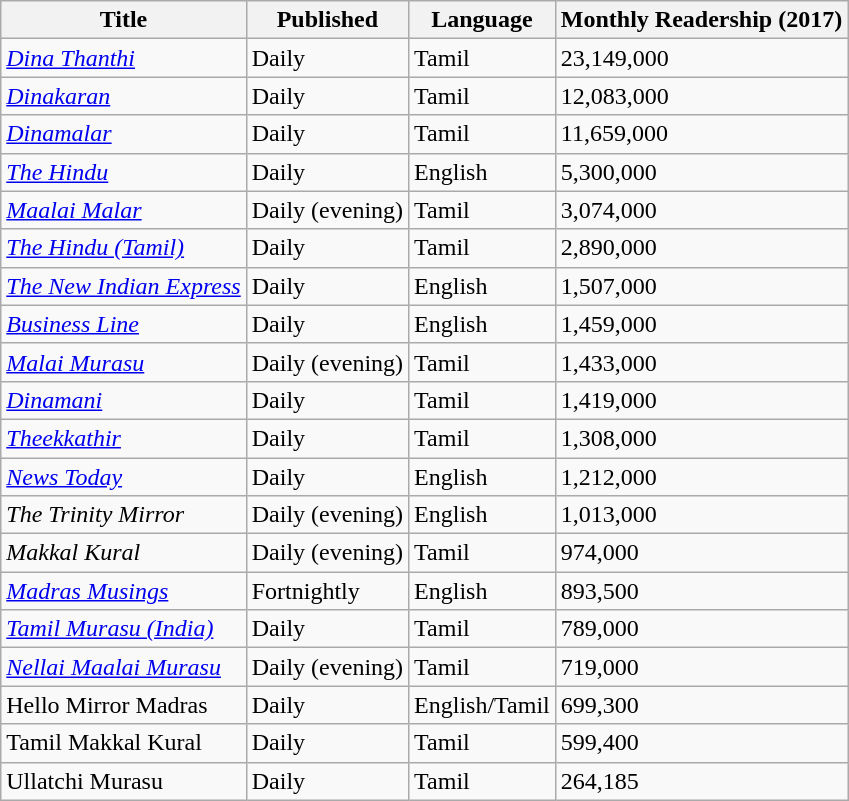<table class="wikitable sortable">
<tr>
<th>Title</th>
<th>Published</th>
<th>Language</th>
<th>Monthly Readership (2017)</th>
</tr>
<tr>
<td><em><a href='#'>Dina Thanthi</a></em></td>
<td>Daily</td>
<td>Tamil</td>
<td>23,149,000</td>
</tr>
<tr>
<td><em><a href='#'>Dinakaran</a></em></td>
<td>Daily</td>
<td>Tamil</td>
<td>12,083,000</td>
</tr>
<tr>
<td><em><a href='#'>Dinamalar</a></em></td>
<td>Daily</td>
<td>Tamil</td>
<td>11,659,000</td>
</tr>
<tr>
<td><em><a href='#'>The Hindu</a></em></td>
<td>Daily</td>
<td>English</td>
<td>5,300,000</td>
</tr>
<tr>
<td><em><a href='#'>Maalai Malar</a></em></td>
<td>Daily (evening)</td>
<td>Tamil</td>
<td>3,074,000</td>
</tr>
<tr>
<td><em><a href='#'>The Hindu (Tamil)</a></em></td>
<td>Daily</td>
<td>Tamil</td>
<td>2,890,000</td>
</tr>
<tr>
<td><em><a href='#'>The New Indian Express</a></em></td>
<td>Daily</td>
<td>English</td>
<td>1,507,000</td>
</tr>
<tr>
<td><em><a href='#'>Business Line</a></em></td>
<td>Daily</td>
<td>English</td>
<td>1,459,000</td>
</tr>
<tr>
<td><em><a href='#'>Malai Murasu</a></em></td>
<td>Daily (evening)</td>
<td>Tamil</td>
<td>1,433,000</td>
</tr>
<tr>
<td><em><a href='#'>Dinamani</a></em></td>
<td>Daily</td>
<td>Tamil</td>
<td>1,419,000</td>
</tr>
<tr>
<td><em><a href='#'>Theekkathir</a></em></td>
<td>Daily</td>
<td>Tamil</td>
<td>1,308,000</td>
</tr>
<tr>
<td><em><a href='#'>News Today</a></em></td>
<td>Daily</td>
<td>English</td>
<td>1,212,000</td>
</tr>
<tr>
<td><em>The Trinity Mirror</em></td>
<td>Daily (evening)</td>
<td>English</td>
<td>1,013,000</td>
</tr>
<tr>
<td><em>Makkal Kural</em></td>
<td>Daily (evening)</td>
<td>Tamil</td>
<td>974,000</td>
</tr>
<tr>
<td><em><a href='#'>Madras Musings</a></em></td>
<td>Fortnightly</td>
<td>English</td>
<td>893,500</td>
</tr>
<tr>
<td><em><a href='#'>Tamil Murasu (India)</a></em></td>
<td>Daily</td>
<td>Tamil</td>
<td>789,000</td>
</tr>
<tr>
<td><em><a href='#'>Nellai Maalai Murasu</a></em></td>
<td>Daily (evening)</td>
<td>Tamil</td>
<td>719,000</td>
</tr>
<tr>
<td>Hello Mirror Madras</td>
<td>Daily</td>
<td>English/Tamil</td>
<td>699,300</td>
</tr>
<tr>
<td>Tamil Makkal Kural</td>
<td>Daily</td>
<td>Tamil</td>
<td>599,400</td>
</tr>
<tr>
<td>Ullatchi Murasu</td>
<td>Daily</td>
<td>Tamil</td>
<td>264,185</td>
</tr>
</table>
